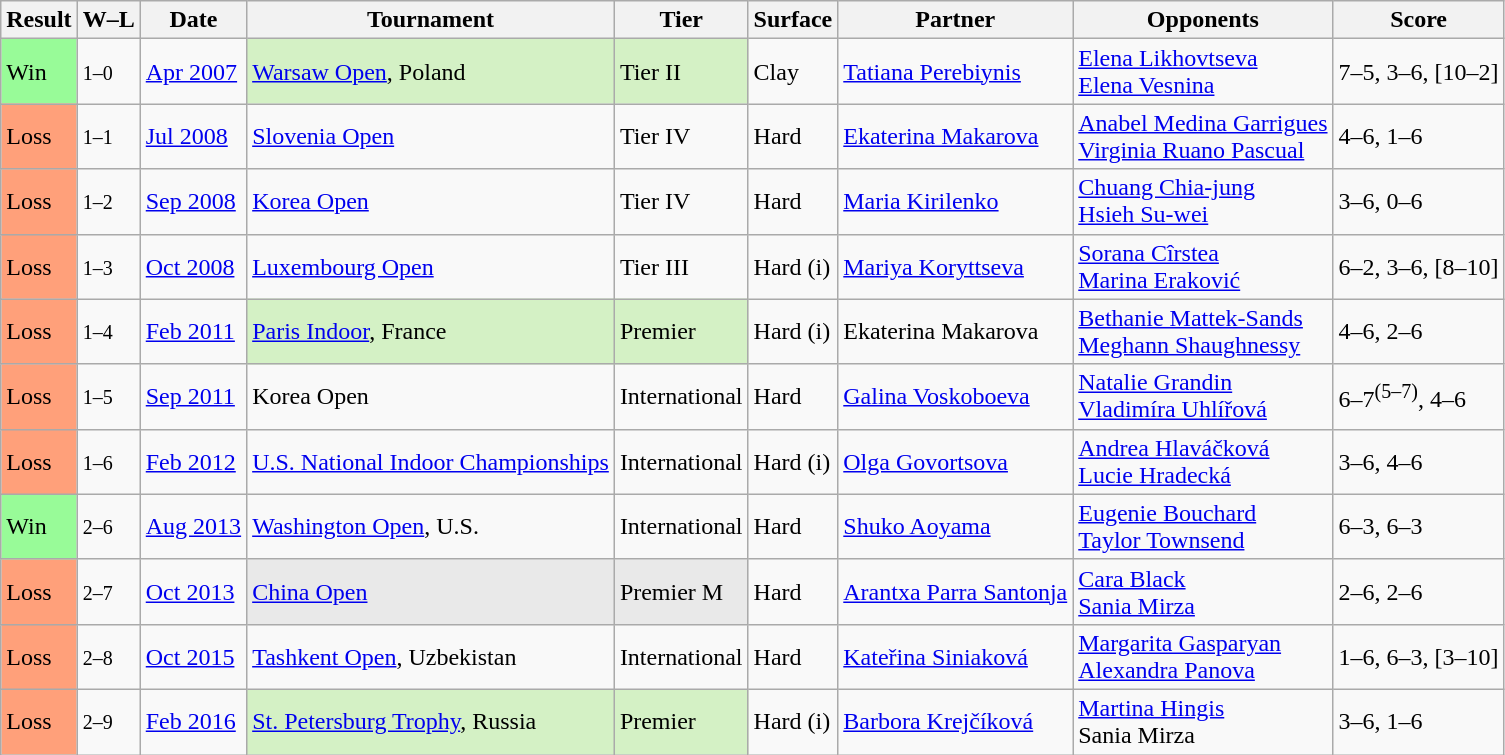<table class="sortable wikitable">
<tr>
<th>Result</th>
<th class="unsortable">W–L</th>
<th>Date</th>
<th>Tournament</th>
<th>Tier</th>
<th>Surface</th>
<th>Partner</th>
<th>Opponents</th>
<th class="unsortable">Score</th>
</tr>
<tr>
<td bgcolor=98fb98>Win</td>
<td><small>1–0</small></td>
<td><a href='#'>Apr 2007</a></td>
<td bgcolor=d4f1c5><a href='#'>Warsaw Open</a>, Poland</td>
<td bgcolor=d4f1c5>Tier II</td>
<td>Clay</td>
<td> <a href='#'>Tatiana Perebiynis</a></td>
<td> <a href='#'>Elena Likhovtseva</a> <br>  <a href='#'>Elena Vesnina</a></td>
<td>7–5, 3–6, [10–2]</td>
</tr>
<tr>
<td bgcolor=ffa07a>Loss</td>
<td><small>1–1</small></td>
<td><a href='#'>Jul 2008</a></td>
<td><a href='#'>Slovenia Open</a></td>
<td>Tier IV</td>
<td>Hard</td>
<td> <a href='#'>Ekaterina Makarova</a></td>
<td> <a href='#'>Anabel Medina Garrigues</a> <br>  <a href='#'>Virginia Ruano Pascual</a></td>
<td>4–6, 1–6</td>
</tr>
<tr>
<td bgcolor=ffa07a>Loss</td>
<td><small>1–2</small></td>
<td><a href='#'>Sep 2008</a></td>
<td><a href='#'>Korea Open</a></td>
<td>Tier IV</td>
<td>Hard</td>
<td> <a href='#'>Maria Kirilenko</a></td>
<td> <a href='#'>Chuang Chia-jung</a> <br>  <a href='#'>Hsieh Su-wei</a></td>
<td>3–6, 0–6</td>
</tr>
<tr>
<td bgcolor=ffa07a>Loss</td>
<td><small>1–3</small></td>
<td><a href='#'>Oct 2008</a></td>
<td><a href='#'>Luxembourg Open</a></td>
<td>Tier III</td>
<td>Hard (i)</td>
<td> <a href='#'>Mariya Koryttseva</a></td>
<td> <a href='#'>Sorana Cîrstea</a> <br>  <a href='#'>Marina Eraković</a></td>
<td>6–2, 3–6, [8–10]</td>
</tr>
<tr>
<td bgcolor=ffa07a>Loss</td>
<td><small>1–4</small></td>
<td><a href='#'>Feb 2011</a></td>
<td bgcolor=d4f1c5><a href='#'>Paris Indoor</a>, France</td>
<td bgcolor=d4f1c5>Premier</td>
<td>Hard (i)</td>
<td> Ekaterina Makarova</td>
<td> <a href='#'>Bethanie Mattek-Sands</a> <br>  <a href='#'>Meghann Shaughnessy</a></td>
<td>4–6, 2–6</td>
</tr>
<tr>
<td bgcolor=ffa07a>Loss</td>
<td><small>1–5</small></td>
<td><a href='#'>Sep 2011</a></td>
<td>Korea Open</td>
<td>International</td>
<td>Hard</td>
<td> <a href='#'>Galina Voskoboeva</a></td>
<td> <a href='#'>Natalie Grandin</a> <br>  <a href='#'>Vladimíra Uhlířová</a></td>
<td>6–7<sup>(5–7)</sup>, 4–6</td>
</tr>
<tr>
<td bgcolor=ffa07a>Loss</td>
<td><small>1–6</small></td>
<td><a href='#'>Feb 2012</a></td>
<td><a href='#'>U.S. National Indoor Championships</a></td>
<td>International</td>
<td>Hard (i)</td>
<td> <a href='#'>Olga Govortsova</a></td>
<td> <a href='#'>Andrea Hlaváčková</a> <br>  <a href='#'>Lucie Hradecká</a></td>
<td>3–6, 4–6</td>
</tr>
<tr>
<td bgcolor=98fb98>Win</td>
<td><small>2–6</small></td>
<td><a href='#'>Aug 2013</a></td>
<td><a href='#'>Washington Open</a>, U.S.</td>
<td>International</td>
<td>Hard</td>
<td> <a href='#'>Shuko Aoyama</a></td>
<td> <a href='#'>Eugenie Bouchard</a> <br>  <a href='#'>Taylor Townsend</a></td>
<td>6–3, 6–3</td>
</tr>
<tr>
<td bgcolor=ffa07a>Loss</td>
<td><small>2–7</small></td>
<td><a href='#'>Oct 2013</a></td>
<td bgcolor="#e9e9e9"><a href='#'>China Open</a></td>
<td bgcolor="#e9e9e9">Premier M</td>
<td>Hard</td>
<td> <a href='#'>Arantxa Parra Santonja</a></td>
<td> <a href='#'>Cara Black</a> <br>  <a href='#'>Sania Mirza</a></td>
<td>2–6, 2–6</td>
</tr>
<tr>
<td bgcolor=ffa07a>Loss</td>
<td><small>2–8</small></td>
<td><a href='#'>Oct 2015</a></td>
<td><a href='#'>Tashkent Open</a>, Uzbekistan</td>
<td>International</td>
<td>Hard</td>
<td> <a href='#'>Kateřina Siniaková</a></td>
<td> <a href='#'>Margarita Gasparyan</a> <br>  <a href='#'>Alexandra Panova</a></td>
<td>1–6, 6–3, [3–10]</td>
</tr>
<tr>
<td bgcolor=ffa07a>Loss</td>
<td><small>2–9</small></td>
<td><a href='#'>Feb 2016</a></td>
<td bgcolor=d4f1c5><a href='#'>St. Petersburg Trophy</a>, Russia</td>
<td bgcolor=d4f1c5>Premier</td>
<td>Hard (i)</td>
<td> <a href='#'>Barbora Krejčíková</a></td>
<td> <a href='#'>Martina Hingis</a> <br>  Sania Mirza</td>
<td>3–6, 1–6</td>
</tr>
</table>
